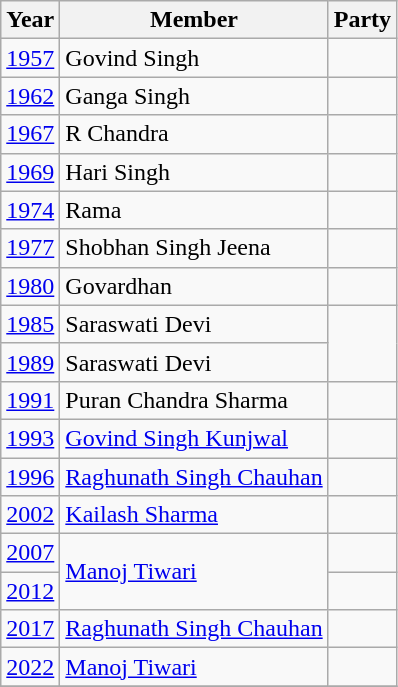<table class="wikitable">
<tr>
<th>Year</th>
<th>Member</th>
<th colspan="2">Party</th>
</tr>
<tr>
<td><a href='#'>1957</a></td>
<td>Govind Singh</td>
<td></td>
</tr>
<tr>
<td><a href='#'>1962</a></td>
<td>Ganga Singh</td>
<td></td>
</tr>
<tr>
<td><a href='#'>1967</a></td>
<td>R Chandra</td>
<td></td>
</tr>
<tr>
<td><a href='#'>1969</a></td>
<td>Hari Singh</td>
<td></td>
</tr>
<tr>
<td><a href='#'>1974</a></td>
<td>Rama</td>
</tr>
<tr>
<td><a href='#'>1977</a></td>
<td>Shobhan Singh Jeena</td>
<td></td>
</tr>
<tr>
<td><a href='#'>1980</a></td>
<td>Govardhan</td>
<td></td>
</tr>
<tr>
<td><a href='#'>1985</a></td>
<td>Saraswati Devi</td>
</tr>
<tr>
<td><a href='#'>1989</a></td>
<td>Saraswati Devi</td>
</tr>
<tr>
<td><a href='#'>1991</a></td>
<td>Puran Chandra Sharma</td>
<td></td>
</tr>
<tr>
<td><a href='#'>1993</a></td>
<td><a href='#'>Govind Singh Kunjwal</a></td>
<td></td>
</tr>
<tr>
<td><a href='#'>1996</a></td>
<td><a href='#'>Raghunath Singh Chauhan</a></td>
<td></td>
</tr>
<tr>
<td><a href='#'>2002</a></td>
<td><a href='#'>Kailash Sharma</a></td>
</tr>
<tr>
<td><a href='#'>2007</a></td>
<td rowspan="2"><a href='#'>Manoj Tiwari</a></td>
<td></td>
</tr>
<tr>
<td><a href='#'>2012</a></td>
</tr>
<tr>
<td><a href='#'>2017</a></td>
<td><a href='#'>Raghunath Singh Chauhan</a></td>
<td></td>
</tr>
<tr>
<td><a href='#'>2022</a></td>
<td><a href='#'>Manoj Tiwari</a></td>
<td></td>
</tr>
<tr>
</tr>
</table>
